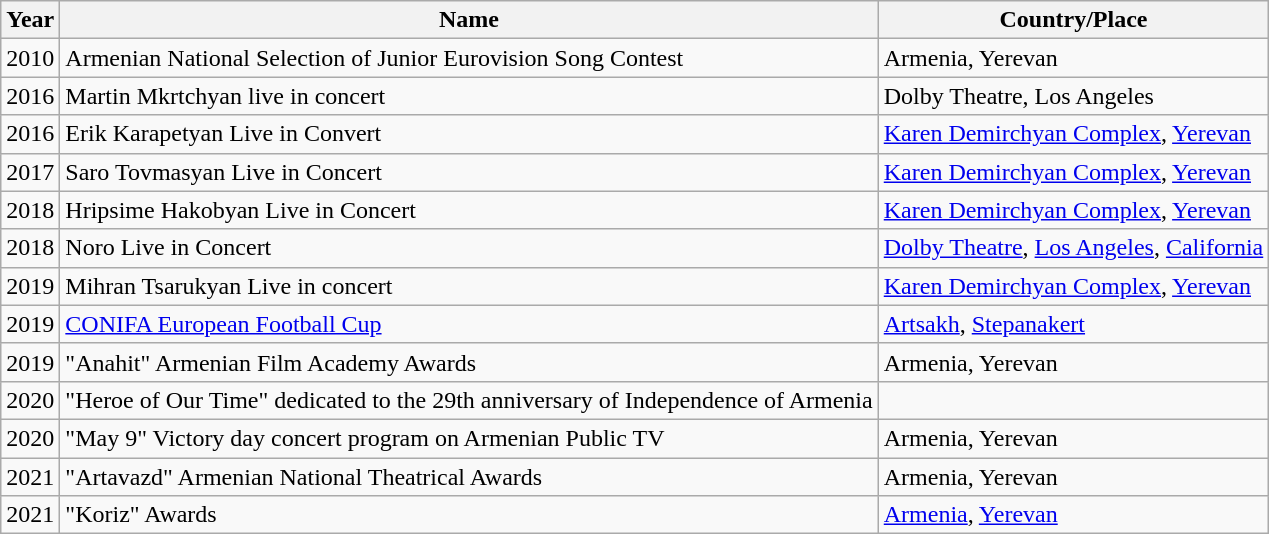<table class="wikitable">
<tr>
<th>Year</th>
<th>Name</th>
<th>Country/Place</th>
</tr>
<tr>
<td>2010</td>
<td>Armenian National Selection of Junior Eurovision Song Contest</td>
<td>Armenia, Yerevan</td>
</tr>
<tr>
<td>2016</td>
<td>Martin Mkrtchyan live in concert</td>
<td>Dolby Theatre, Los Angeles</td>
</tr>
<tr>
<td>2016</td>
<td>Erik Karapetyan Live in Convert</td>
<td><a href='#'>Karen Demirchyan Complex</a>, <a href='#'>Yerevan</a></td>
</tr>
<tr>
<td>2017</td>
<td>Saro Tovmasyan Live in Concert</td>
<td><a href='#'>Karen Demirchyan Complex</a>, <a href='#'>Yerevan</a></td>
</tr>
<tr>
<td>2018</td>
<td>Hripsime Hakobyan Live in Concert</td>
<td><a href='#'>Karen Demirchyan Complex</a>, <a href='#'>Yerevan</a></td>
</tr>
<tr>
<td>2018</td>
<td>Noro Live in Concert</td>
<td><a href='#'>Dolby Theatre</a>, <a href='#'>Los Angeles</a>, <a href='#'>California</a></td>
</tr>
<tr>
<td>2019</td>
<td>Mihran Tsarukyan Live in concert</td>
<td><a href='#'>Karen Demirchyan Complex</a>, <a href='#'>Yerevan</a></td>
</tr>
<tr>
<td>2019</td>
<td><a href='#'>CONIFA European Football Cup</a></td>
<td><a href='#'>Artsakh</a>, <a href='#'>Stepanakert</a></td>
</tr>
<tr>
<td>2019</td>
<td>"Anahit" Armenian Film Academy Awards</td>
<td>Armenia, Yerevan</td>
</tr>
<tr>
<td>2020</td>
<td>"Heroe of Our Time" dedicated to the 29th anniversary of Independence of Armenia</td>
<td></td>
</tr>
<tr>
<td>2020</td>
<td>"May 9" Victory day concert program on Armenian Public TV</td>
<td>Armenia, Yerevan</td>
</tr>
<tr>
<td>2021</td>
<td>"Artavazd" Armenian National Theatrical Awards</td>
<td>Armenia, Yerevan</td>
</tr>
<tr>
<td>2021</td>
<td>"Koriz" Awards</td>
<td><a href='#'>Armenia</a>, <a href='#'>Yerevan</a></td>
</tr>
</table>
